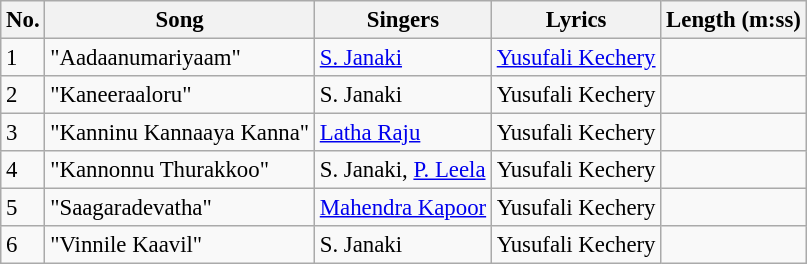<table class="wikitable" style="font-size:95%;">
<tr>
<th>No.</th>
<th>Song</th>
<th>Singers</th>
<th>Lyrics</th>
<th>Length (m:ss)</th>
</tr>
<tr>
<td>1</td>
<td>"Aadaanumariyaam"</td>
<td><a href='#'>S. Janaki</a></td>
<td><a href='#'>Yusufali Kechery</a></td>
<td></td>
</tr>
<tr>
<td>2</td>
<td>"Kaneeraaloru"</td>
<td>S. Janaki</td>
<td>Yusufali Kechery</td>
<td></td>
</tr>
<tr>
<td>3</td>
<td>"Kanninu Kannaaya Kanna"</td>
<td><a href='#'>Latha Raju</a></td>
<td>Yusufali Kechery</td>
<td></td>
</tr>
<tr>
<td>4</td>
<td>"Kannonnu Thurakkoo"</td>
<td>S. Janaki, <a href='#'>P. Leela</a></td>
<td>Yusufali Kechery</td>
<td></td>
</tr>
<tr>
<td>5</td>
<td>"Saagaradevatha"</td>
<td><a href='#'>Mahendra Kapoor</a></td>
<td>Yusufali Kechery</td>
<td></td>
</tr>
<tr>
<td>6</td>
<td>"Vinnile Kaavil"</td>
<td>S. Janaki</td>
<td>Yusufali Kechery</td>
<td></td>
</tr>
</table>
